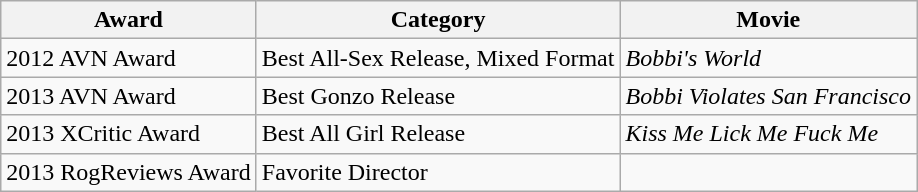<table class="wikitable">
<tr>
<th>Award</th>
<th>Category</th>
<th>Movie</th>
</tr>
<tr>
<td>2012 AVN Award</td>
<td>Best All-Sex Release, Mixed Format</td>
<td><em>Bobbi's World</em></td>
</tr>
<tr>
<td>2013 AVN Award</td>
<td>Best Gonzo Release</td>
<td><em>Bobbi Violates San Francisco</em></td>
</tr>
<tr>
<td>2013 XCritic Award</td>
<td>Best All Girl Release</td>
<td><em>Kiss Me Lick Me Fuck Me</em></td>
</tr>
<tr>
<td>2013 RogReviews Award</td>
<td>Favorite Director</td>
<td></td>
</tr>
</table>
